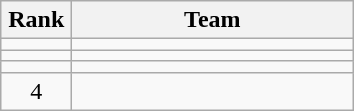<table class="wikitable" style="text-align: center;">
<tr>
<th width=40>Rank</th>
<th width=180>Team</th>
</tr>
<tr>
<td></td>
<td align=left></td>
</tr>
<tr>
<td></td>
<td align=left></td>
</tr>
<tr>
<td></td>
<td align=left></td>
</tr>
<tr>
<td>4</td>
<td align=left></td>
</tr>
</table>
